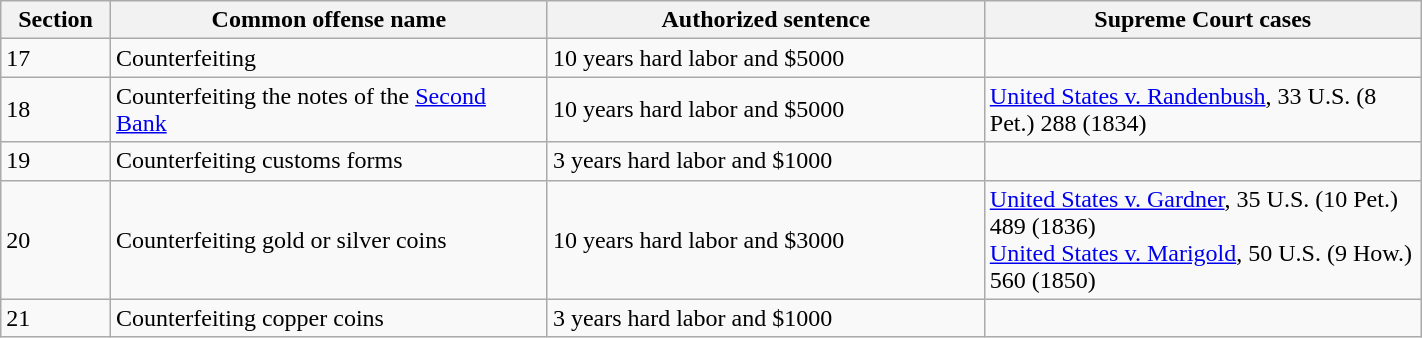<table class="wikitable" style="width:75%">
<tr>
<th scope=col width="5%">Section</th>
<th scope=col width="23%">Common offense name</th>
<th scope=col width="23%">Authorized sentence</th>
<th scope=col width="23%">Supreme Court cases</th>
</tr>
<tr>
<td>17</td>
<td>Counterfeiting</td>
<td>10 years hard labor and $5000</td>
<td></td>
</tr>
<tr>
<td>18</td>
<td>Counterfeiting the notes of the <a href='#'>Second Bank</a></td>
<td>10 years hard labor and $5000</td>
<td><a href='#'>United States v. Randenbush</a>, 33 U.S. (8 Pet.) 288 (1834)</td>
</tr>
<tr>
<td>19</td>
<td>Counterfeiting customs forms</td>
<td>3 years hard labor and $1000</td>
<td></td>
</tr>
<tr>
<td>20</td>
<td>Counterfeiting gold or silver coins</td>
<td>10 years hard labor and $3000</td>
<td><a href='#'>United States v. Gardner</a>, 35 U.S. (10 Pet.) 489 (1836)<br><a href='#'>United States v. Marigold</a>, 50 U.S. (9 How.) 560 (1850)</td>
</tr>
<tr>
<td>21</td>
<td>Counterfeiting copper coins</td>
<td>3 years hard labor and $1000</td>
<td></td>
</tr>
</table>
